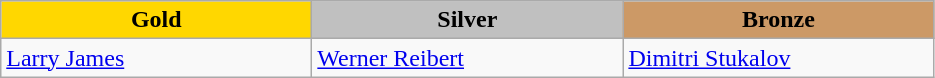<table class="wikitable" style="text-align:left">
<tr align="center">
<td width=200 bgcolor=gold><strong>Gold</strong></td>
<td width=200 bgcolor=silver><strong>Silver</strong></td>
<td width=200 bgcolor=CC9966><strong>Bronze</strong></td>
</tr>
<tr>
<td><a href='#'>Larry James</a><br><em></em></td>
<td><a href='#'>Werner Reibert</a><br><em></em></td>
<td><a href='#'>Dimitri Stukalov</a><br><em></em></td>
</tr>
</table>
